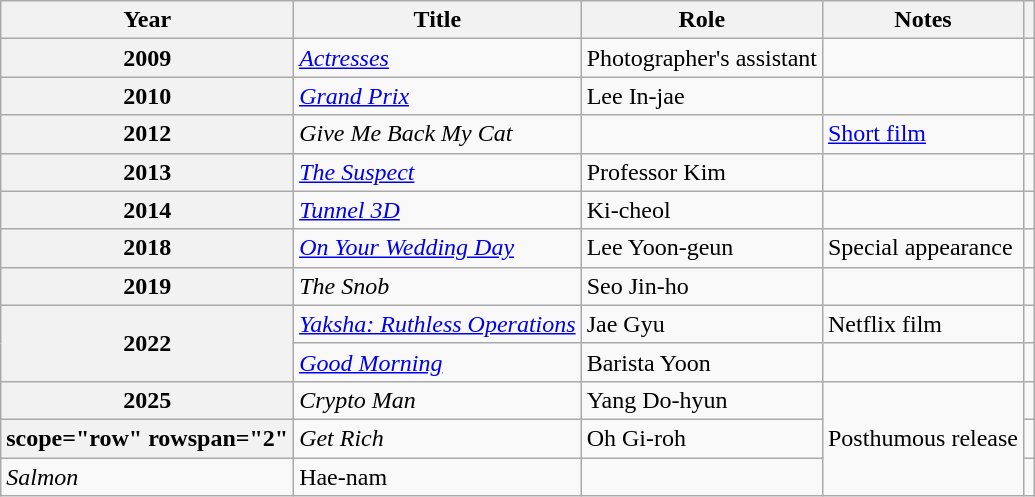<table class="wikitable plainrowheaders sortable">
<tr>
<th scope="col">Year</th>
<th scope="col">Title</th>
<th scope="col">Role</th>
<th scope="col">Notes</th>
<th scope="col" class="unsortable"></th>
</tr>
<tr>
<th scope="row">2009</th>
<td><em><a href='#'>Actresses</a></em></td>
<td>Photographer's assistant</td>
<td></td>
<td style="text-align:center"></td>
</tr>
<tr>
<th scope="row">2010</th>
<td><em><a href='#'>Grand Prix</a></em></td>
<td>Lee In-jae</td>
<td></td>
<td style="text-align:center"></td>
</tr>
<tr>
<th scope="row">2012</th>
<td><em>Give Me Back My Cat</em></td>
<td></td>
<td><a href='#'>Short film</a></td>
<td style="text-align:center"></td>
</tr>
<tr>
<th scope="row">2013</th>
<td><em><a href='#'>The Suspect</a></em></td>
<td>Professor Kim</td>
<td></td>
<td style="text-align:center"></td>
</tr>
<tr>
<th scope="row">2014</th>
<td><em><a href='#'>Tunnel 3D</a></em></td>
<td>Ki-cheol</td>
<td></td>
<td style="text-align:center"></td>
</tr>
<tr>
<th scope="row">2018</th>
<td><em><a href='#'>On Your Wedding Day</a></em></td>
<td>Lee Yoon-geun</td>
<td>Special appearance</td>
<td style="text-align:center"></td>
</tr>
<tr>
<th scope="row">2019</th>
<td><em>The Snob</em></td>
<td>Seo Jin-ho</td>
<td></td>
<td style="text-align:center"></td>
</tr>
<tr>
<th scope="row" rowspan="2">2022</th>
<td><em><a href='#'>Yaksha: Ruthless Operations</a></em></td>
<td>Jae Gyu</td>
<td>Netflix film</td>
<td style="text-align:center"></td>
</tr>
<tr>
<td><em><a href='#'>Good Morning</a></em></td>
<td>Barista Yoon</td>
<td></td>
<td style="text-align:center"></td>
</tr>
<tr>
<th scope="row">2025</th>
<td><em>Crypto Man</em></td>
<td>Yang Do-hyun</td>
<td rowspan="3">Posthumous release</td>
<td style="text-align:center"></td>
</tr>
<tr>
<th>scope="row" rowspan="2" </th>
<td><em>Get Rich</em></td>
<td>Oh Gi-roh</td>
<td style="text-align:center"></td>
</tr>
<tr>
<td><em>Salmon</em></td>
<td>Hae-nam</td>
<td style="text-align:center"></td>
</tr>
</table>
